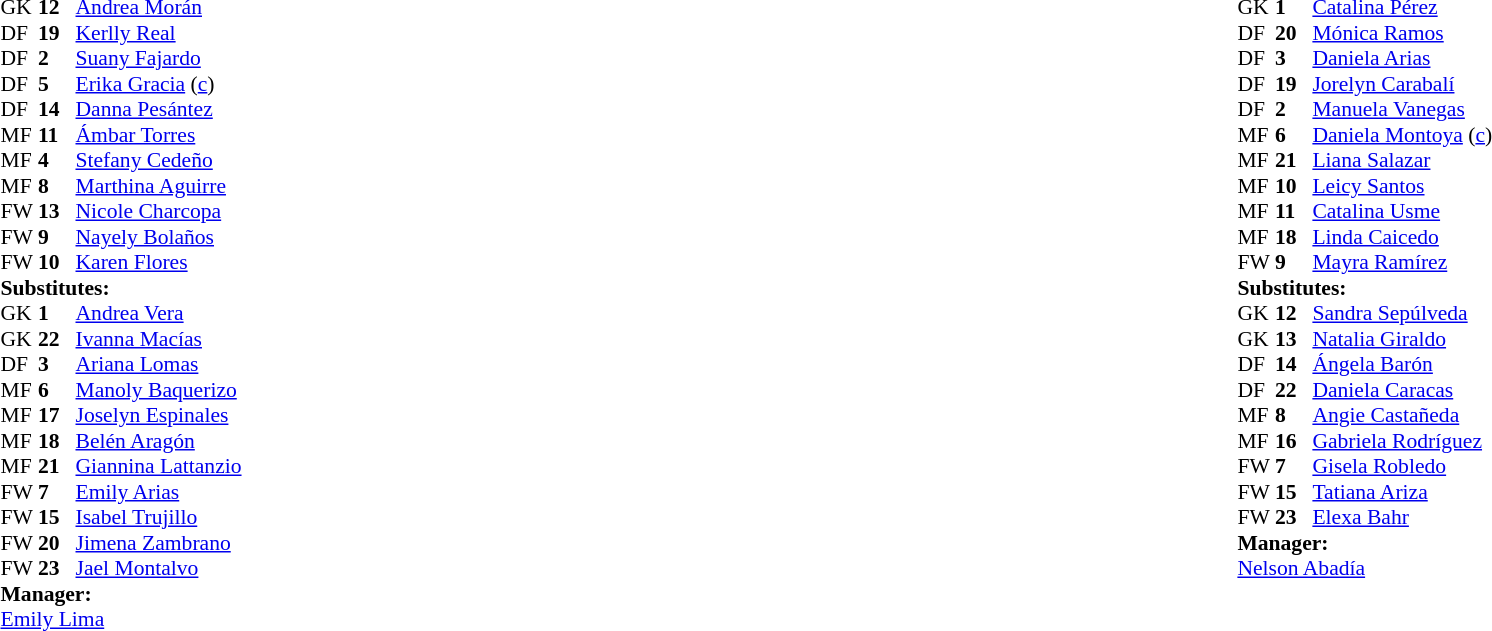<table width="100%">
<tr>
<td style="vertical-align:top; width:40%"><br><table style="font-size: 90%" cellspacing="0" cellpadding="0">
<tr>
<th width=25></th>
<th width=25></th>
</tr>
<tr>
<td>GK</td>
<td><strong>12</strong></td>
<td><a href='#'>Andrea Morán</a></td>
</tr>
<tr>
<td>DF</td>
<td><strong>19</strong></td>
<td><a href='#'>Kerlly Real</a></td>
<td></td>
</tr>
<tr>
<td>DF</td>
<td><strong>2</strong></td>
<td><a href='#'>Suany Fajardo</a></td>
</tr>
<tr>
<td>DF</td>
<td><strong>5</strong></td>
<td><a href='#'>Erika Gracia</a> (<a href='#'>c</a>)</td>
</tr>
<tr>
<td>DF</td>
<td><strong>14</strong></td>
<td><a href='#'>Danna Pesántez</a></td>
</tr>
<tr>
<td>MF</td>
<td><strong>11</strong></td>
<td><a href='#'>Ámbar Torres</a></td>
<td></td>
<td></td>
</tr>
<tr>
<td>MF</td>
<td><strong>4</strong></td>
<td><a href='#'>Stefany Cedeño</a></td>
</tr>
<tr>
<td>MF</td>
<td><strong>8</strong></td>
<td><a href='#'>Marthina Aguirre</a></td>
<td></td>
<td></td>
</tr>
<tr>
<td>FW</td>
<td><strong>13</strong></td>
<td><a href='#'>Nicole Charcopa</a></td>
<td></td>
<td></td>
</tr>
<tr>
<td>FW</td>
<td><strong>9</strong></td>
<td><a href='#'>Nayely Bolaños</a></td>
<td></td>
</tr>
<tr>
<td>FW</td>
<td><strong>10</strong></td>
<td><a href='#'>Karen Flores</a></td>
<td></td>
<td></td>
</tr>
<tr>
<td colspan=3><strong>Substitutes:</strong></td>
</tr>
<tr>
<td>GK</td>
<td><strong>1</strong></td>
<td><a href='#'>Andrea Vera</a></td>
</tr>
<tr>
<td>GK</td>
<td><strong>22</strong></td>
<td><a href='#'>Ivanna Macías</a></td>
</tr>
<tr>
<td>DF</td>
<td><strong>3</strong></td>
<td><a href='#'>Ariana Lomas</a></td>
</tr>
<tr>
<td>MF</td>
<td><strong>6</strong></td>
<td><a href='#'>Manoly Baquerizo</a></td>
<td></td>
<td></td>
</tr>
<tr>
<td>MF</td>
<td><strong>17</strong></td>
<td><a href='#'>Joselyn Espinales</a></td>
<td></td>
<td></td>
</tr>
<tr>
<td>MF</td>
<td><strong>18</strong></td>
<td><a href='#'>Belén Aragón</a></td>
</tr>
<tr>
<td>MF</td>
<td><strong>21</strong></td>
<td><a href='#'>Giannina Lattanzio</a></td>
<td></td>
<td></td>
</tr>
<tr>
<td>FW</td>
<td><strong>7</strong></td>
<td><a href='#'>Emily Arias</a></td>
<td></td>
<td></td>
</tr>
<tr>
<td>FW</td>
<td><strong>15</strong></td>
<td><a href='#'>Isabel Trujillo</a></td>
</tr>
<tr>
<td>FW</td>
<td><strong>20</strong></td>
<td><a href='#'>Jimena Zambrano</a></td>
</tr>
<tr>
<td>FW</td>
<td><strong>23</strong></td>
<td><a href='#'>Jael Montalvo</a></td>
</tr>
<tr>
<td colspan=3><strong>Manager:</strong></td>
</tr>
<tr>
<td colspan="4"> <a href='#'>Emily Lima</a></td>
</tr>
</table>
</td>
<td style="vertical-align:top; width:50%"><br><table cellspacing="0" cellpadding="0" style="font-size:90%; margin:auto">
<tr>
<th width=25></th>
<th width=25></th>
</tr>
<tr>
<td>GK</td>
<td><strong>1</strong></td>
<td><a href='#'>Catalina Pérez</a></td>
</tr>
<tr>
<td>DF</td>
<td><strong>20</strong></td>
<td><a href='#'>Mónica Ramos</a></td>
</tr>
<tr>
<td>DF</td>
<td><strong>3</strong></td>
<td><a href='#'>Daniela Arias</a></td>
</tr>
<tr>
<td>DF</td>
<td><strong>19</strong></td>
<td><a href='#'>Jorelyn Carabalí</a></td>
</tr>
<tr>
<td>DF</td>
<td><strong>2</strong></td>
<td><a href='#'>Manuela Vanegas</a></td>
</tr>
<tr>
<td>MF</td>
<td><strong>6</strong></td>
<td><a href='#'>Daniela Montoya</a> (<a href='#'>c</a>)</td>
<td></td>
</tr>
<tr>
<td>MF</td>
<td><strong>21</strong></td>
<td><a href='#'>Liana Salazar</a></td>
<td></td>
<td></td>
</tr>
<tr>
<td>MF</td>
<td><strong>10</strong></td>
<td><a href='#'>Leicy Santos</a></td>
</tr>
<tr>
<td>MF</td>
<td><strong>11</strong></td>
<td><a href='#'>Catalina Usme</a></td>
</tr>
<tr>
<td>MF</td>
<td><strong>18</strong></td>
<td><a href='#'>Linda Caicedo</a></td>
</tr>
<tr>
<td>FW</td>
<td><strong>9</strong></td>
<td><a href='#'>Mayra Ramírez</a></td>
<td></td>
<td></td>
</tr>
<tr>
<td colspan=3><strong>Substitutes:</strong></td>
</tr>
<tr>
<td>GK</td>
<td><strong>12</strong></td>
<td><a href='#'>Sandra Sepúlveda</a></td>
</tr>
<tr>
<td>GK</td>
<td><strong>13</strong></td>
<td><a href='#'>Natalia Giraldo</a></td>
</tr>
<tr>
<td>DF</td>
<td><strong>14</strong></td>
<td><a href='#'>Ángela Barón</a></td>
</tr>
<tr>
<td>DF</td>
<td><strong>22</strong></td>
<td><a href='#'>Daniela Caracas</a></td>
<td></td>
<td></td>
</tr>
<tr>
<td>MF</td>
<td><strong>8</strong></td>
<td><a href='#'>Angie Castañeda</a></td>
</tr>
<tr>
<td>MF</td>
<td><strong>16</strong></td>
<td><a href='#'>Gabriela Rodríguez</a></td>
<td></td>
<td></td>
</tr>
<tr>
<td>FW</td>
<td><strong>7</strong></td>
<td><a href='#'>Gisela Robledo</a></td>
</tr>
<tr>
<td>FW</td>
<td><strong>15</strong></td>
<td><a href='#'>Tatiana Ariza</a></td>
</tr>
<tr>
<td>FW</td>
<td><strong>23</strong></td>
<td><a href='#'>Elexa Bahr</a></td>
</tr>
<tr>
<td></td>
</tr>
<tr>
<td></td>
</tr>
<tr>
<td colspan=3><strong>Manager:</strong></td>
</tr>
<tr>
<td colspan="4"><a href='#'>Nelson Abadía</a></td>
</tr>
</table>
</td>
</tr>
</table>
